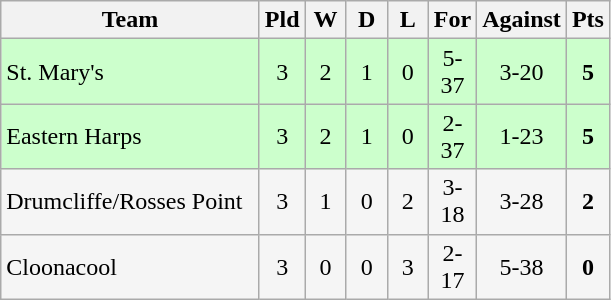<table class="wikitable">
<tr>
<th width=165>Team</th>
<th width=20>Pld</th>
<th width=20>W</th>
<th width=20>D</th>
<th width=20>L</th>
<th width=20>For</th>
<th width=20>Against</th>
<th width=20>Pts</th>
</tr>
<tr align=center style="background:#ccffcc;">
<td style="text-align:left;">St. Mary's</td>
<td>3</td>
<td>2</td>
<td>1</td>
<td>0</td>
<td>5-37</td>
<td>3-20</td>
<td><strong>5</strong></td>
</tr>
<tr align=center style="background:#ccffcc;">
<td style="text-align:left;">Eastern Harps</td>
<td>3</td>
<td>2</td>
<td>1</td>
<td>0</td>
<td>2-37</td>
<td>1-23</td>
<td><strong>5</strong></td>
</tr>
<tr align=center style="background:#f5f5f5;">
<td style="text-align:left;">Drumcliffe/Rosses Point</td>
<td>3</td>
<td>1</td>
<td>0</td>
<td>2</td>
<td>3-18</td>
<td>3-28</td>
<td><strong>2</strong></td>
</tr>
<tr align=center style="background:#f5f5f5;">
<td style="text-align:left;">Cloonacool</td>
<td>3</td>
<td>0</td>
<td>0</td>
<td>3</td>
<td>2-17</td>
<td>5-38</td>
<td><strong>0</strong></td>
</tr>
</table>
